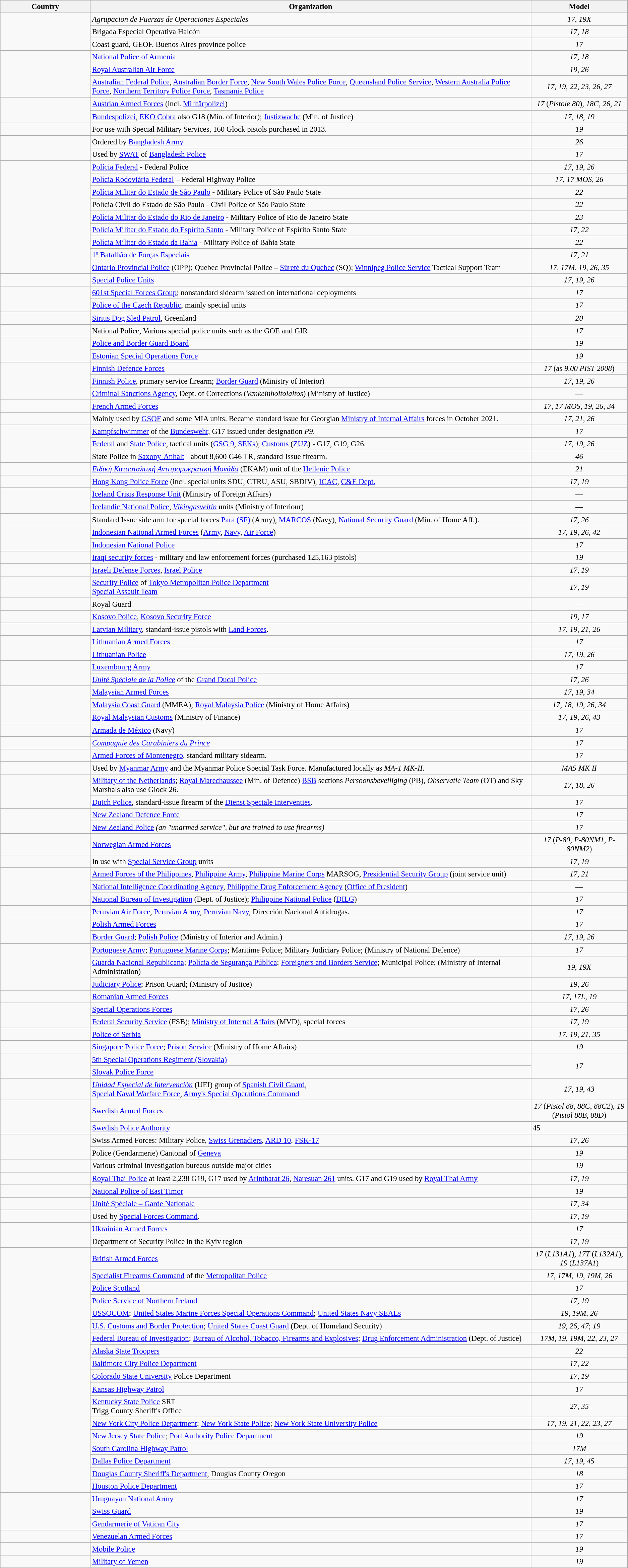<table class="wikitable" style="font-size: 95%;">
<tr>
<th width="172">Country</th>
<th>Organization</th>
<th width="185">Model</th>
</tr>
<tr>
<td rowspan="3"></td>
<td><em>Agrupacion de Fuerzas de Operaciones Especiales</em></td>
<td style="text-align:center;"><em>17</em>, <em>19X</em></td>
</tr>
<tr>
<td>Brigada Especial Operativa Halcón</td>
<td style="text-align:center;"><em>17</em>, <em>18</em></td>
</tr>
<tr>
<td>Coast guard, GEOF, Buenos Aires province police</td>
<td style="text-align:center;"><em>17</em></td>
</tr>
<tr>
<td></td>
<td><a href='#'>National Police of Armenia</a></td>
<td style="text-align:center;"><em>17</em>, <em>18</em></td>
</tr>
<tr>
<td rowspan="2"></td>
<td><a href='#'>Royal Australian Air Force</a></td>
<td style="text-align:center;"><em>19</em>, <em>26</em></td>
</tr>
<tr>
<td><a href='#'>Australian Federal Police</a>, <a href='#'>Australian Border Force</a>, <a href='#'>New South Wales Police Force</a>, <a href='#'>Queensland Police Service</a>, <a href='#'>Western Australia Police Force</a>, <a href='#'>Northern Territory Police Force</a>, <a href='#'>Tasmania Police</a></td>
<td style="text-align:center;"><em>17</em>, <em>19</em>, <em>22</em>, <em>23</em>, <em>26</em>, <em>27</em></td>
</tr>
<tr>
<td rowspan="2"></td>
<td><a href='#'>Austrian Armed Forces</a> (incl. <a href='#'>Militärpolizei</a>)</td>
<td style="text-align:center;"><em>17</em> (<em>Pistole 80</em>), <em>18C</em>, <em>26</em>, <em>21</em></td>
</tr>
<tr>
<td><a href='#'>Bundespolizei</a>, <a href='#'>EKO Cobra</a> also G18 (Min. of Interior); <a href='#'>Justizwache</a> (Min. of Justice)</td>
<td style="text-align:center;"><em>17</em>, <em>18</em>, <em>19</em></td>
</tr>
<tr>
<td></td>
<td>For use with Special Military Services, 160 Glock pistols purchased in 2013.</td>
<td style="text-align:center;"><em>19</em></td>
</tr>
<tr>
<td rowspan="2"></td>
<td>Ordered by <a href='#'>Bangladesh Army</a></td>
<td style="text-align:center;"><em>26</em></td>
</tr>
<tr>
<td>Used by <a href='#'>SWAT</a> of <a href='#'>Bangladesh Police</a></td>
<td style="text-align:center;"><em>17</em></td>
</tr>
<tr>
<td rowspan="8"></td>
<td><a href='#'>Polícia Federal</a> - Federal Police</td>
<td style="text-align:center;"><em>17</em>, <em>19</em>, <em>26</em></td>
</tr>
<tr>
<td><a href='#'>Polícia Rodoviária Federal</a> – Federal Highway Police</td>
<td style="text-align:center;"><em>17</em>, <em>17 MOS</em>, <em>26</em></td>
</tr>
<tr>
<td><a href='#'>Polícia Militar do Estado de São Paulo</a> - Military Police of São Paulo State</td>
<td style="text-align:center;"><em>22</em></td>
</tr>
<tr>
<td>Polícia Civil do Estado de São Paulo - Civil Police of São Paulo State</td>
<td style="text-align:center;"><em>22</em></td>
</tr>
<tr>
<td><a href='#'>Polícia Militar do Estado do Rio de Janeiro</a> - Military Police of Rio de Janeiro State</td>
<td style="text-align:center;"><em>23</em></td>
</tr>
<tr>
<td><a href='#'>Polícia Militar do Estado do Espírito Santo</a> - Military Police of Espírito Santo State</td>
<td style="text-align:center;"><em>17</em>, <em>22</em></td>
</tr>
<tr>
<td><a href='#'>Polícia Militar do Estado da Bahia</a> - Military Police of Bahia State</td>
<td style="text-align:center;"><em>22</em></td>
</tr>
<tr>
<td><a href='#'>1º Batalhão de Forças Especiais</a></td>
<td style="text-align:center;"><em>17</em>, <em>21</em></td>
</tr>
<tr>
<td></td>
<td><a href='#'>Ontario Provincial Police</a> (OPP); Quebec Provincial Police – <a href='#'>Sûreté du Québec</a> (SQ); <a href='#'>Winnipeg Police Service</a> Tactical Support Team</td>
<td style="text-align:center;"><em>17</em>, <em>17M</em>, <em>19</em>, <em>26</em>, <em>35</em></td>
</tr>
<tr>
<td></td>
<td><a href='#'>Special Police Units</a></td>
<td style="text-align:center;"><em>17</em>, <em>19</em>, <em>26</em></td>
</tr>
<tr>
<td rowspan=2></td>
<td><a href='#'>601st Special Forces Group</a>; nonstandard sidearm issued on international deployments</td>
<td style="text-align:center;"><em>17</em></td>
</tr>
<tr>
<td><a href='#'>Police of the Czech Republic</a>, mainly special units</td>
<td style="text-align:center;"><em>17</em></td>
</tr>
<tr>
<td></td>
<td><a href='#'>Sirius Dog Sled Patrol</a>, Greenland</td>
<td style="text-align:center;"><em>20</em></td>
</tr>
<tr>
<td rowspan=1></td>
<td>National Police, Various special police units such as the GOE and GIR</td>
<td style="text-align:center;"><em>17</em></td>
</tr>
<tr>
<td rowspan=2></td>
<td><a href='#'>Police and Border Guard Board</a></td>
<td style="text-align:center;"><em>19</em></td>
</tr>
<tr>
<td><a href='#'>Estonian Special Operations Force</a></td>
<td style="text-align:center;"><em>19</em></td>
</tr>
<tr>
<td rowspan="3"></td>
<td><a href='#'>Finnish Defence Forces</a></td>
<td style="text-align:center;"><em>17</em> (as <em>9.00 PIST 2008</em>)</td>
</tr>
<tr>
<td><a href='#'>Finnish Police</a>, primary service firearm; <a href='#'>Border Guard</a> (Ministry of Interior)</td>
<td style="text-align:center;"><em>17</em>, <em>19</em>, <em>26</em></td>
</tr>
<tr>
<td><a href='#'>Criminal Sanctions Agency</a>, Dept. of Corrections (<em>Vankeinhoitolaitos</em>) (Ministry of Justice)</td>
<td style="text-align:center;">—</td>
</tr>
<tr>
<td></td>
<td><a href='#'>French Armed Forces</a></td>
<td style="text-align:center;" ;><em>17</em>, <em>17 MOS</em>, <em>19</em>, <em>26</em>, <em>34</em></td>
</tr>
<tr>
<td></td>
<td>Mainly used by <a href='#'>GSOF</a> and some MIA units. Became standard issue for Georgian <a href='#'>Ministry of Internal Affairs</a> forces in October 2021.</td>
<td style="text-align:center;"><em>17</em>, <em>21</em>, <em>26</em></td>
</tr>
<tr>
<td rowspan="3"></td>
<td><a href='#'>Kampfschwimmer</a> of the <a href='#'>Bundeswehr</a>, G17 issued under designation <em>P9</em>.</td>
<td style="text-align:center;"><em>17</em></td>
</tr>
<tr>
<td><a href='#'>Federal</a> and <a href='#'>State Police</a>, tactical units (<a href='#'>GSG 9</a>, <a href='#'>SEKs</a>); <a href='#'>Customs</a> (<a href='#'>ZUZ</a>) - G17, G19, G26.</td>
<td style="text-align:center;"><em>17</em>, <em>19</em>, <em>26</em></td>
</tr>
<tr>
<td>State Police in <a href='#'>Saxony-Anhalt</a> - about 8,600 G46 TR, standard-issue firearm.</td>
<td style="text-align:center;"><em>46</em></td>
</tr>
<tr>
<td></td>
<td><em><a href='#'>Ειδική Κατασταλτική Αντιτρομοκρατική Μονάδα</a></em> (EKAM) unit of the <a href='#'>Hellenic Police</a></td>
<td style="text-align:center;"><em>21</em></td>
</tr>
<tr>
<td></td>
<td><a href='#'>Hong Kong Police Force</a> (incl. special units SDU, CTRU, ASU, SBDIV), <a href='#'>ICAC</a>, <a href='#'>C&E Dept.</a></td>
<td style="text-align:center;"><em>17</em>, <em>19</em></td>
</tr>
<tr>
<td rowspan=2></td>
<td><a href='#'>Iceland Crisis Response Unit</a> (Ministry of Foreign Affairs)</td>
<td style="text-align:center;">—</td>
</tr>
<tr>
<td><a href='#'>Icelandic National Police</a>, <em><a href='#'>Víkingasveitin</a></em> units (Ministry of Interiour)</td>
<td style="text-align:center;">—</td>
</tr>
<tr>
<td></td>
<td>Standard Issue side arm for special forces <a href='#'>Para (SF)</a> (Army), <a href='#'>MARCOS</a> (Navy), <a href='#'>National Security Guard</a> (Min. of Home Aff.).</td>
<td style="text-align:center;"><em>17</em>, <em>26</em></td>
</tr>
<tr>
<td rowspan="2"></td>
<td><a href='#'>Indonesian National Armed Forces</a> (<a href='#'>Army</a>, <a href='#'>Navy</a>, <a href='#'>Air Force</a>)</td>
<td style="text-align:center;"><em>17</em>, <em>19</em>, <em>26, 42</em></td>
</tr>
<tr>
<td><a href='#'>Indonesian National Police</a></td>
<td style="text-align:center;"><em>17</em></td>
</tr>
<tr>
<td></td>
<td><a href='#'>Iraqi security forces</a> - military and law enforcement forces (purchased 125,163 pistols)</td>
<td style="text-align:center;"><em>19</em></td>
</tr>
<tr>
<td rowspan=1></td>
<td><a href='#'>Israeli Defense Forces</a>, <a href='#'>Israel Police</a></td>
<td style="text-align:center;"><em>17</em>, <em>19</em></td>
</tr>
<tr>
<td></td>
<td><a href='#'>Security Police</a> of <a href='#'>Tokyo Metropolitan Police Department</a><br><a href='#'>Special Assault Team</a></td>
<td style="text-align:center;"><em>17</em>, <em>19</em></td>
</tr>
<tr>
<td></td>
<td>Royal Guard</td>
<td style="text-align:center;">—</td>
</tr>
<tr>
<td></td>
<td><a href='#'>Kosovo Police</a>, <a href='#'>Kosovo Security Force</a></td>
<td style="text-align:center;"><em>19, 17</em></td>
</tr>
<tr>
<td></td>
<td><a href='#'>Latvian Military</a>, standard-issue pistols with <a href='#'>Land Forces</a>.</td>
<td style="text-align:center;"><em>17</em>, <em>19</em>, <em>21</em>, <em>26</em></td>
</tr>
<tr>
<td rowspan=2></td>
<td><a href='#'>Lithuanian Armed Forces</a></td>
<td style="text-align:center;"><em>17</em></td>
</tr>
<tr>
<td><a href='#'>Lithuanian Police</a></td>
<td style="text-align:center;"><em>17</em>, <em>19</em>, <em>26</em></td>
</tr>
<tr>
<td rowspan=2></td>
<td><a href='#'>Luxembourg Army</a></td>
<td style="text-align:center;"><em>17</em></td>
</tr>
<tr>
<td><em><a href='#'>Unité Spéciale de la Police</a></em> of the <a href='#'>Grand Ducal Police</a></td>
<td style="text-align:center;"><em>17</em>, <em>26</em></td>
</tr>
<tr>
<td rowspan="3"></td>
<td><a href='#'>Malaysian Armed Forces</a></td>
<td style="text-align:center;"><em>17</em>, <em>19</em>, <em>34</em></td>
</tr>
<tr>
<td><a href='#'>Malaysia Coast Guard</a> (MMEA); <a href='#'>Royal Malaysia Police</a> (Ministry of Home Affairs)</td>
<td style="text-align:center;"><em>17</em>, <em>18</em>, <em>19</em>, <em>26</em>, <em>34</em></td>
</tr>
<tr>
<td><a href='#'>Royal Malaysian Customs</a> (Ministry of Finance)</td>
<td style="text-align:center;"><em>17</em>, <em>19</em>, <em>26</em>, <em>43</em></td>
</tr>
<tr>
<td></td>
<td><a href='#'>Armada de México</a> (Navy)</td>
<td style="text-align:center;"><em>17</em></td>
</tr>
<tr>
<td></td>
<td><em><a href='#'>Compagnie des Carabiniers du Prince</a></em></td>
<td style="text-align:center;"><em>17</em></td>
</tr>
<tr>
<td></td>
<td><a href='#'>Armed Forces of Montenegro</a>, standard military sidearm.</td>
<td style="text-align:center;"><em>17</em></td>
</tr>
<tr>
<td></td>
<td>Used by <a href='#'>Myanmar Army</a> and the Myanmar Police Special Task Force. Manufactured locally as <em>MA-1 MK-II</em>.</td>
<td style="text-align:center;"><em>MA5 MK II</em></td>
</tr>
<tr>
<td rowspan=2></td>
<td><a href='#'>Military of the Netherlands</a>; <a href='#'>Royal Marechaussee</a> (Min. of Defence) <a href='#'>BSB</a> sections <em>Persoonsbeveiliging</em> (PB), <em>Observatie Team</em> (OT) and Sky Marshals also use Glock 26.</td>
<td style="text-align:center;"><em>17</em>, <em>18</em>, <em>26</em></td>
</tr>
<tr>
<td><a href='#'>Dutch Police</a>, standard-issue firearm of the <a href='#'>Dienst Speciale Interventies</a>.</td>
<td style="text-align:center;"><em>17</em></td>
</tr>
<tr>
<td rowspan=2></td>
<td><a href='#'>New Zealand Defence Force</a></td>
<td style="text-align:center;"><em>17</em></td>
</tr>
<tr>
<td><a href='#'>New Zealand Police</a> <em>(an "unarmed service", but are trained to use firearms)</em></td>
<td style="text-align:center;"><em>17</em></td>
</tr>
<tr>
<td></td>
<td><a href='#'>Norwegian Armed Forces</a></td>
<td style="text-align:center;"><em>17</em> (<em>P-80</em>, <em>P-80NM1</em>, <em>P-80NM2</em>)</td>
</tr>
<tr>
<td></td>
<td>In use with <a href='#'>Special Service Group</a> units</td>
<td style="text-align:center;"><em>17</em>, <em>19</em></td>
</tr>
<tr>
<td rowspan="3"></td>
<td><a href='#'>Armed Forces of the Philippines</a>, <a href='#'>Philippine Army</a>, <a href='#'>Philippine Marine Corps</a> MARSOG, <a href='#'>Presidential Security Group</a> (joint service unit)</td>
<td style="text-align:center;"><em>17</em>, <em>21</em></td>
</tr>
<tr>
<td><a href='#'>National Intelligence Coordinating Agency</a>, <a href='#'>Philippine Drug Enforcement Agency</a> (<a href='#'>Office of President</a>)</td>
<td style="text-align:center;">—</td>
</tr>
<tr>
<td><a href='#'>National Bureau of Investigation</a> (Dept. of Justice); <a href='#'>Philippine National Police</a> (<a href='#'>DILG</a>)</td>
<td style="text-align:center;"><em>17</em></td>
</tr>
<tr>
<td></td>
<td><a href='#'>Peruvian Air Force</a>, <a href='#'>Peruvian Army</a>, <a href='#'>Peruvian Navy</a>, Dirección Nacional Antidrogas.</td>
<td style="text-align:center;"><em>17</em></td>
</tr>
<tr>
<td rowspan=2></td>
<td><a href='#'>Polish Armed Forces</a></td>
<td style="text-align:center;"><em>17</em></td>
</tr>
<tr>
<td><a href='#'>Border Guard</a>; <a href='#'>Polish Police</a> (Ministry of Interior and Admin.)</td>
<td style="text-align:center;"><em>17</em>, <em>19</em>, <em>26</em></td>
</tr>
<tr>
<td rowspan="3"></td>
<td><a href='#'>Portuguese Army</a>; <a href='#'>Portuguese Marine Corps</a>; Maritime Police; Military Judiciary Police; (Ministry of National Defence)</td>
<td style="text-align:center;"><em>17</em></td>
</tr>
<tr>
<td><a href='#'>Guarda Nacional Republicana</a>; <a href='#'>Polícia de Segurança Pública</a>; <a href='#'>Foreigners and Borders Service</a>; Municipal Police; (Ministry of Internal Administration)</td>
<td style="text-align:center;"><em>19</em>, <em>19X</em></td>
</tr>
<tr>
<td><a href='#'>Judiciary Police</a>; Prison Guard; (Ministry of Justice)</td>
<td style="text-align:center;"><em>19</em>, <em>26</em></td>
</tr>
<tr>
<td></td>
<td><a href='#'>Romanian Armed Forces</a></td>
<td style="text-align:center;"><em>17</em>, <em>17L</em>, <em>19</em></td>
</tr>
<tr>
<td rowspan="2"></td>
<td><a href='#'>Special Operations Forces</a></td>
<td style="text-align:center;"><em>17</em>, <em>26</em></td>
</tr>
<tr>
<td><a href='#'>Federal Security Service</a> (FSB); <a href='#'>Ministry of Internal Affairs</a> (MVD), special forces</td>
<td style="text-align:center;"><em>17</em>, <em>19</em></td>
</tr>
<tr>
<td></td>
<td><a href='#'>Police of Serbia</a></td>
<td style="text-align:center;"><em>17</em>, <em>19</em>, <em>21</em>, <em>35</em></td>
</tr>
<tr>
<td rowspan=1></td>
<td><a href='#'>Singapore Police Force</a>; <a href='#'>Prison Service</a> (Ministry of Home Affairs)</td>
<td style="text-align:center;"><em>19</em></td>
</tr>
<tr>
<td rowspan="2"></td>
<td><a href='#'>5th Special Operations Regiment (Slovakia)</a></td>
<td rowspan="2" style="text-align:center;"><em>17</em></td>
</tr>
<tr>
<td><a href='#'>Slovak Police Force</a></td>
</tr>
<tr>
<td></td>
<td><em><a href='#'>Unidad Especial de Intervención</a></em> (UEI) group of <a href='#'>Spanish Civil Guard</a>,<br><a href='#'>Special Naval Warfare Force</a>, <a href='#'>Army's Special Operations Command</a></td>
<td style="text-align:center;"><em>17</em>, <em>19</em>, <em>43</em></td>
</tr>
<tr>
<td rowspan="2"></td>
<td><a href='#'>Swedish Armed Forces</a></td>
<td style="text-align:center;"><em>17</em> (<em>Pistol 88, 88C, 88C2</em>), <em>19</em> (<em>Pistol 88B, 88D</em>)</td>
</tr>
<tr>
<td><a href='#'>Swedish Police Authority</a></td>
<td>45</td>
</tr>
<tr>
<td rowspan=2></td>
<td>Swiss Armed Forces: Military Police, <a href='#'>Swiss Grenadiers</a>, <a href='#'>ARD 10</a>, <a href='#'>FSK-17</a></td>
<td style="text-align:center;"><em>17</em>, <em>26</em></td>
</tr>
<tr>
<td>Police (Gendarmerie) Cantonal of <a href='#'>Geneva</a></td>
<td style="text-align:center;"><em>19</em></td>
</tr>
<tr>
<td></td>
<td>Various criminal investigation bureaus outside major cities</td>
<td style="text-align:center;"><em>19</em></td>
</tr>
<tr>
<td></td>
<td><a href='#'>Royal Thai Police</a> at least 2,238 G19, G17 used by <a href='#'>Arintharat 26</a>, <a href='#'>Naresuan 261</a> units. G17 and G19 used by <a href='#'>Royal Thai Army</a></td>
<td style="text-align:center;"><em>17</em>, <em>19</em></td>
</tr>
<tr>
<td></td>
<td><a href='#'>National Police of East Timor</a></td>
<td style="text-align:center;"><em>19</em></td>
</tr>
<tr>
<td></td>
<td><a href='#'>Unité Spéciale – Garde Nationale</a></td>
<td style="text-align:center;"><em>17</em>, <em>34</em></td>
</tr>
<tr>
<td></td>
<td>Used by <a href='#'>Special Forces Command</a>.</td>
<td style="text-align:center;"><em>17</em>, <em>19</em></td>
</tr>
<tr>
<td rowspan=2></td>
<td><a href='#'>Ukrainian Armed Forces</a></td>
<td style="text-align:center;"><em>17</em></td>
</tr>
<tr>
<td>Department of Security Police in the Kyiv region</td>
<td style="text-align:center;"><em>17</em>, <em>19</em></td>
</tr>
<tr>
<td rowspan=4></td>
<td><a href='#'>British Armed Forces</a></td>
<td style="text-align:center;"><em>17</em> (<em>L131A1</em>), <em>17T</em> (<em>L132A1</em>), <em>19</em> (<em>L137A1</em>)</td>
</tr>
<tr>
<td><a href='#'>Specialist Firearms Command</a> of the <a href='#'>Metropolitan Police</a></td>
<td style="text-align:center;"><em>17</em>, <em>17M</em>, <em>19</em>, <em>19M</em>, <em>26</em></td>
</tr>
<tr>
<td><a href='#'>Police Scotland</a></td>
<td style="text-align:center;"><em>17</em></td>
</tr>
<tr>
<td><a href='#'>Police Service of Northern Ireland</a></td>
<td style="text-align:center;"><em>17</em>, <em>19</em></td>
</tr>
<tr>
<td rowspan="14"></td>
<td><a href='#'>USSOCOM</a>; <a href='#'>United States Marine Forces Special Operations Command</a>; <a href='#'>United States Navy SEALs</a></td>
<td style="text-align:center;"><em>19</em>, <em>19M</em>, <em>26</em></td>
</tr>
<tr>
<td><a href='#'>U.S. Customs and Border Protection</a>; <a href='#'>United States Coast Guard</a> (Dept. of Homeland Security)</td>
<td style="text-align:center;"><em>19</em>, <em>26</em>, <em>47</em>; <em>19</em></td>
</tr>
<tr>
<td><a href='#'>Federal Bureau of Investigation</a>; <a href='#'>Bureau of Alcohol, Tobacco, Firearms and Explosives</a>; <a href='#'>Drug Enforcement Administration</a> (Dept. of Justice)</td>
<td style="text-align:center;"><em>17M</em>, <em>19</em>, <em>19M</em>, <em>22</em>, <em>23</em>, <em>27</em></td>
</tr>
<tr>
<td><a href='#'>Alaska State Troopers</a></td>
<td style="text-align:center;"><em>22</em></td>
</tr>
<tr>
<td><a href='#'>Baltimore City Police Department</a></td>
<td style="text-align:center;"><em>17</em>, <em>22</em></td>
</tr>
<tr>
<td><a href='#'>Colorado State University</a> Police Department</td>
<td style="text-align:center;"><em>17</em>, <em>19</em></td>
</tr>
<tr>
<td><a href='#'>Kansas Highway Patrol</a></td>
<td style="text-align:center;"><em>17</em></td>
</tr>
<tr>
<td><a href='#'>Kentucky State Police</a> SRT<br> Trigg County Sheriff's Office</td>
<td style="text-align:center;"><em>27</em>, <em>35</em></td>
</tr>
<tr>
<td><a href='#'>New York City Police Department</a>; <a href='#'>New York State Police</a>; <a href='#'>New York State University Police</a></td>
<td style="text-align:center;"><em>17</em>, <em>19</em>, <em>21</em>, <em>22</em>, <em>23</em>, <em>27</em></td>
</tr>
<tr>
<td><a href='#'>New Jersey State Police</a>; <a href='#'>Port Authority Police Department</a></td>
<td style="text-align:center;"><em>19</em></td>
</tr>
<tr>
<td><a href='#'>South Carolina Highway Patrol</a></td>
<td style="text-align:center;"><em>17M</em></td>
</tr>
<tr>
<td><a href='#'>Dallas Police Department</a></td>
<td style="text-align:center;"><em>17</em>, <em>19</em>, <em>45</em></td>
</tr>
<tr>
<td><a href='#'>Douglas County Sheriff's Department</a>, Douglas County Oregon</td>
<td style="text-align:center;"><em>18</em></td>
</tr>
<tr>
<td><a href='#'>Houston Police Department</a></td>
<td style="text-align:center;"><em>17</em></td>
</tr>
<tr>
<td></td>
<td><a href='#'>Uruguayan National Army</a></td>
<td style="text-align:center;"><em>17</em></td>
</tr>
<tr>
<td rowspan=2></td>
<td><a href='#'>Swiss Guard</a></td>
<td style="text-align:center;"><em>19</em></td>
</tr>
<tr>
<td><a href='#'>Gendarmerie of Vatican City</a></td>
<td style="text-align:center;"><em>17</em></td>
</tr>
<tr>
<td></td>
<td><a href='#'>Venezuelan Armed Forces</a></td>
<td style="text-align:center;"><em>17</em></td>
</tr>
<tr>
<td></td>
<td><a href='#'>Mobile Police</a></td>
<td style="text-align:center;"><em>19</em></td>
</tr>
<tr>
<td></td>
<td><a href='#'>Military of Yemen</a></td>
<td style="text-align:center;"><em>19</em></td>
</tr>
</table>
